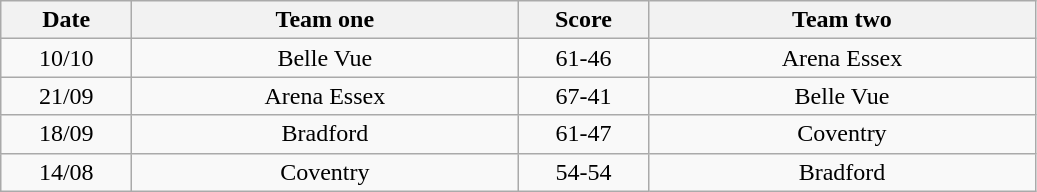<table class="wikitable" style="text-align: center">
<tr>
<th width=80>Date</th>
<th width=250>Team one</th>
<th width=80>Score</th>
<th width=250>Team two</th>
</tr>
<tr>
<td>10/10</td>
<td>Belle Vue</td>
<td>61-46</td>
<td>Arena Essex</td>
</tr>
<tr>
<td>21/09</td>
<td>Arena Essex</td>
<td>67-41</td>
<td>Belle Vue</td>
</tr>
<tr>
<td>18/09</td>
<td>Bradford</td>
<td>61-47</td>
<td>Coventry</td>
</tr>
<tr>
<td>14/08</td>
<td>Coventry</td>
<td>54-54</td>
<td>Bradford</td>
</tr>
</table>
